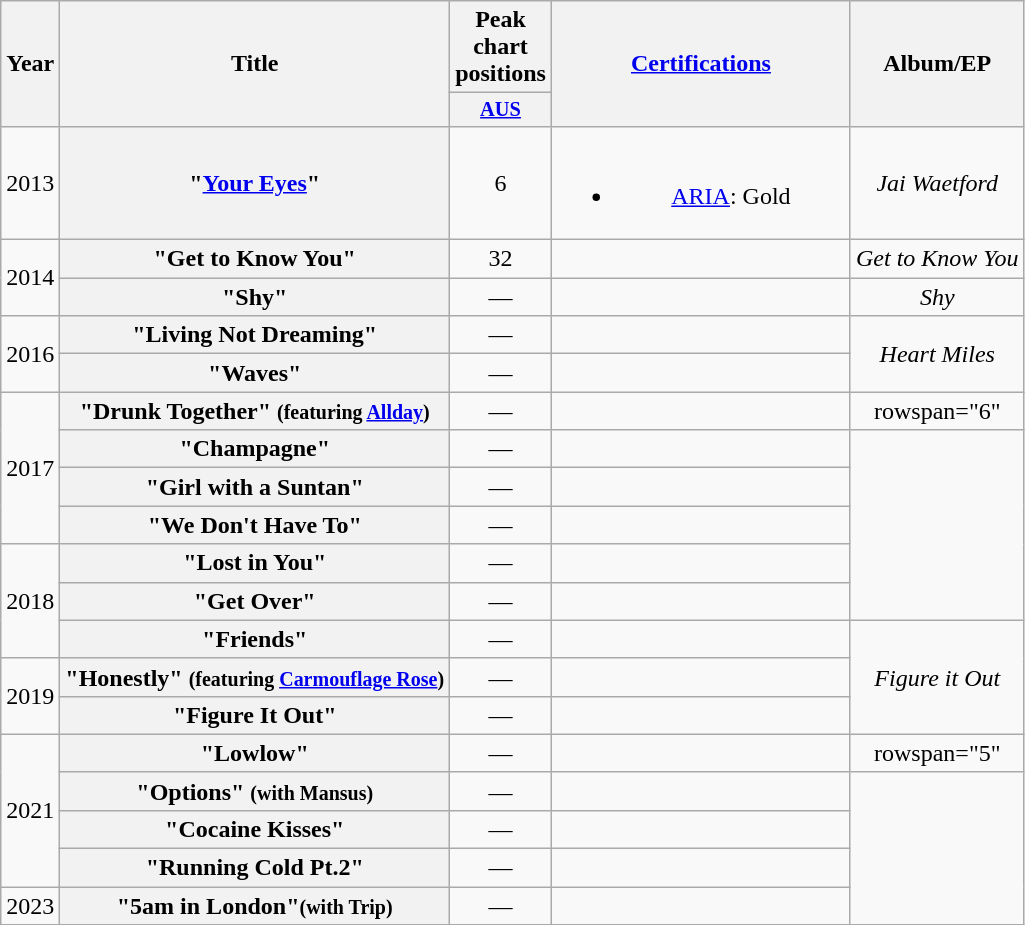<table class="wikitable plainrowheaders" style="text-align:center;">
<tr>
<th scope="col" rowspan="2">Year</th>
<th scope="col" rowspan="2">Title</th>
<th scope="col" colspan="1">Peak chart positions</th>
<th scope="col" rowspan="2" style="width:12em;"><a href='#'>Certifications</a></th>
<th scope="col" rowspan="2">Album/EP</th>
</tr>
<tr>
<th scope="col" style="width:3em;font-size:85%;"><a href='#'>AUS</a><br></th>
</tr>
<tr>
<td>2013</td>
<th scope="row">"<a href='#'>Your Eyes</a>"</th>
<td>6</td>
<td><br><ul><li><a href='#'>ARIA</a>: Gold</li></ul></td>
<td><em>Jai Waetford</em></td>
</tr>
<tr>
<td rowspan="2">2014</td>
<th scope="row">"Get to Know You"</th>
<td>32</td>
<td></td>
<td><em>Get to Know You</em></td>
</tr>
<tr>
<th scope="row">"Shy"</th>
<td>—</td>
<td></td>
<td><em>Shy</em></td>
</tr>
<tr>
<td rowspan="2">2016</td>
<th scope="row">"Living Not Dreaming"</th>
<td>—</td>
<td></td>
<td rowspan="2"><em>Heart Miles</em></td>
</tr>
<tr>
<th scope="row">"Waves"</th>
<td>—</td>
</tr>
<tr>
<td rowspan="4">2017</td>
<th scope="row">"Drunk Together" <small>(featuring <a href='#'>Allday</a>)</small></th>
<td>—</td>
<td></td>
<td>rowspan="6" </td>
</tr>
<tr>
<th scope="row">"Champagne"</th>
<td>—</td>
<td></td>
</tr>
<tr>
<th scope="row">"Girl with a Suntan"</th>
<td>—</td>
<td></td>
</tr>
<tr>
<th scope="row">"We Don't Have To"</th>
<td>—</td>
<td></td>
</tr>
<tr>
<td rowspan="3">2018</td>
<th scope="row">"Lost in You"</th>
<td>—</td>
<td></td>
</tr>
<tr>
<th scope="row">"Get Over"</th>
<td>—</td>
<td></td>
</tr>
<tr>
<th scope="row">"Friends"</th>
<td>—</td>
<td></td>
<td rowspan="3"><em>Figure it Out</em></td>
</tr>
<tr>
<td rowspan="2">2019</td>
<th scope="row">"Honestly" <small> (featuring <a href='#'>Carmouflage Rose</a>)</small></th>
<td>—</td>
<td></td>
</tr>
<tr>
<th scope="row">"Figure It Out"</th>
<td>—</td>
<td></td>
</tr>
<tr>
<td rowspan="4">2021</td>
<th scope="row">"Lowlow"</th>
<td>—</td>
<td></td>
<td>rowspan="5" </td>
</tr>
<tr>
<th scope="row">"Options" <small>(with Mansus)</small></th>
<td>—</td>
<td></td>
</tr>
<tr>
<th scope="row">"Cocaine Kisses"</th>
<td>—</td>
<td></td>
</tr>
<tr>
<th scope="row">"Running Cold Pt.2"</th>
<td>—</td>
<td></td>
</tr>
<tr>
<td>2023</td>
<th scope="row">"5am in London"<small>(with Trip)</small></th>
<td>—</td>
<td></td>
</tr>
<tr>
</tr>
</table>
